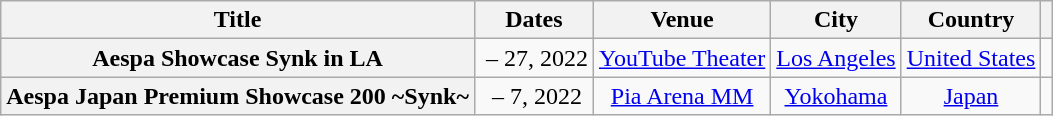<table class="wikitable sortable plainrowheaders" style="text-align:center;">
<tr>
<th scope="col">Title</th>
<th scope="col">Dates</th>
<th scope="col">Venue</th>
<th scope="col">City</th>
<th scope="col">Country</th>
<th scope="col" class="unsortable"></th>
</tr>
<tr>
<th scope="row">Aespa Showcase Synk in LA</th>
<td> – 27, 2022</td>
<td><a href='#'>YouTube Theater</a></td>
<td><a href='#'>Los Angeles</a></td>
<td><a href='#'>United States</a></td>
<td></td>
</tr>
<tr>
<th scope="row">Aespa Japan Premium Showcase 200 ~Synk~</th>
<td> – 7, 2022</td>
<td><a href='#'>Pia Arena MM</a></td>
<td><a href='#'>Yokohama</a></td>
<td><a href='#'>Japan</a></td>
<td></td>
</tr>
</table>
